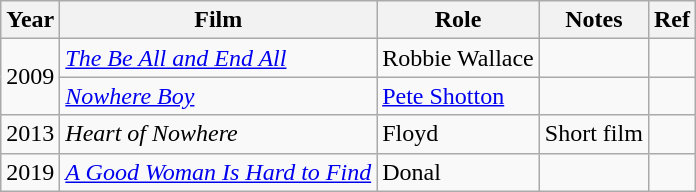<table class="wikitable">
<tr>
<th>Year</th>
<th>Film</th>
<th>Role</th>
<th class="unsortable">Notes</th>
<th class="unsortable">Ref</th>
</tr>
<tr>
<td rowspan=2>2009</td>
<td><em><a href='#'>The Be All and End All</a></em></td>
<td>Robbie Wallace</td>
<td></td>
<td></td>
</tr>
<tr>
<td><em><a href='#'>Nowhere Boy</a></em></td>
<td><a href='#'>Pete Shotton</a></td>
<td></td>
<td></td>
</tr>
<tr>
<td>2013</td>
<td><em>Heart of Nowhere</em></td>
<td>Floyd</td>
<td>Short film</td>
<td></td>
</tr>
<tr>
<td>2019</td>
<td><em><a href='#'>A Good Woman Is Hard to Find</a></em></td>
<td>Donal</td>
<td></td>
<td></td>
</tr>
</table>
